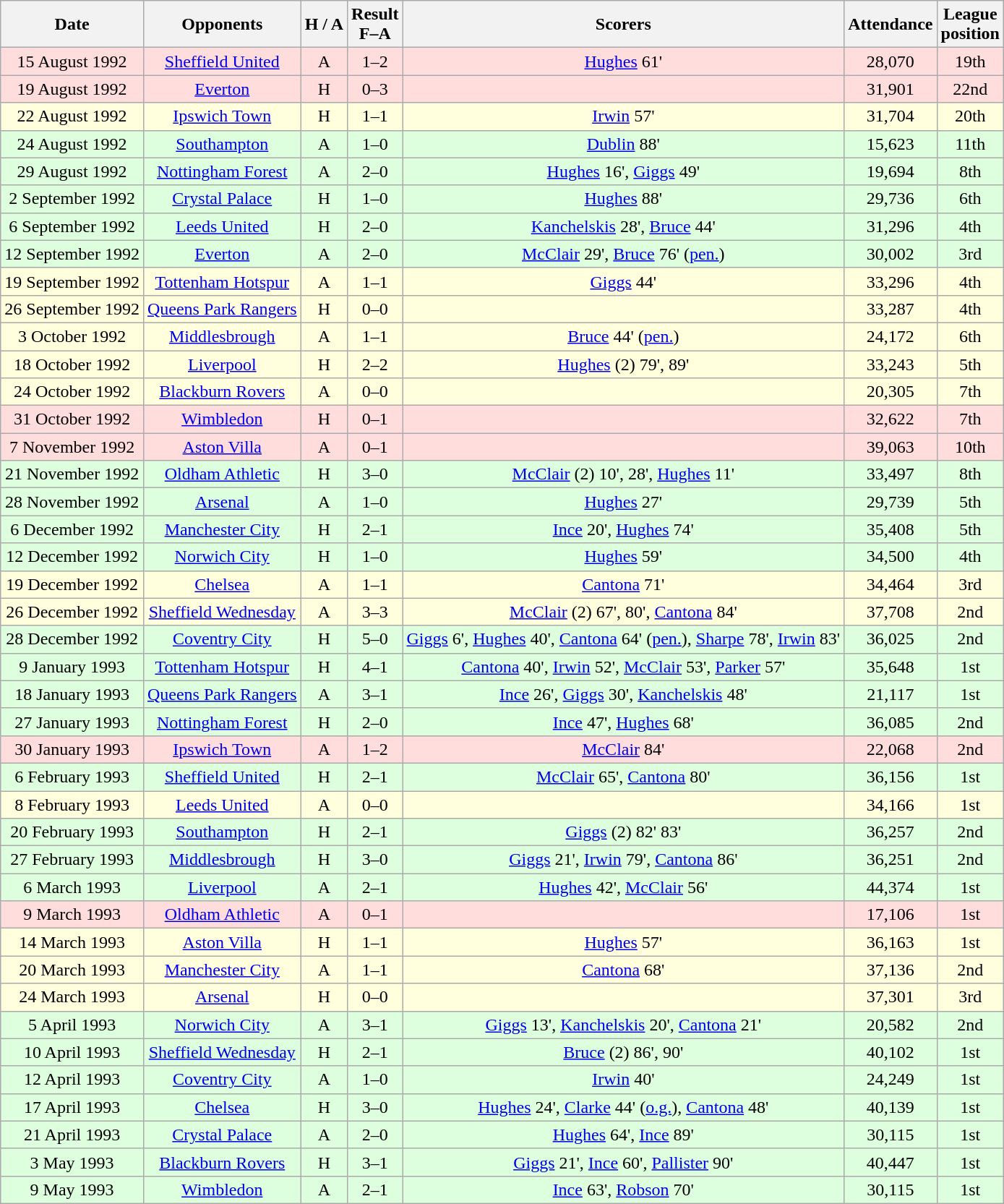<table class="wikitable" style="text-align:center">
<tr>
<th>Date</th>
<th>Opponents</th>
<th>H / A</th>
<th>Result<br>F–A</th>
<th>Scorers</th>
<th>Attendance</th>
<th>League<br>position</th>
</tr>
<tr bgcolor="#ffdddd">
<td>15 August 1992</td>
<td><a href='#'>Sheffield United</a></td>
<td>A</td>
<td>1–2</td>
<td><a href='#'>Hughes</a> 61'</td>
<td>28,070</td>
<td>19th</td>
</tr>
<tr bgcolor="#ffdddd">
<td>19 August 1992</td>
<td><a href='#'>Everton</a></td>
<td>H</td>
<td>0–3</td>
<td></td>
<td>31,901</td>
<td>22nd</td>
</tr>
<tr bgcolor="#ffffdd">
<td>22 August 1992</td>
<td><a href='#'>Ipswich Town</a></td>
<td>H</td>
<td>1–1</td>
<td><a href='#'>Irwin</a> 57'</td>
<td>31,704</td>
<td>20th</td>
</tr>
<tr bgcolor="#ddffdd">
<td>24 August 1992</td>
<td><a href='#'>Southampton</a></td>
<td>A</td>
<td>1–0</td>
<td><a href='#'>Dublin</a> 88'</td>
<td>15,623</td>
<td>11th</td>
</tr>
<tr bgcolor="#ddffdd">
<td>29 August 1992</td>
<td><a href='#'>Nottingham Forest</a></td>
<td>A</td>
<td>2–0</td>
<td><a href='#'>Hughes</a> 16', <a href='#'>Giggs</a> 49'</td>
<td>19,694</td>
<td>8th</td>
</tr>
<tr bgcolor="#ddffdd">
<td>2 September 1992</td>
<td><a href='#'>Crystal Palace</a></td>
<td>H</td>
<td>1–0</td>
<td><a href='#'>Hughes</a> 88'</td>
<td>29,736</td>
<td>6th</td>
</tr>
<tr bgcolor="#ddffdd">
<td>6 September 1992</td>
<td><a href='#'>Leeds United</a></td>
<td>H</td>
<td>2–0</td>
<td><a href='#'>Kanchelskis</a> 28', <a href='#'>Bruce</a> 44'</td>
<td>31,296</td>
<td>4th</td>
</tr>
<tr bgcolor="#ddffdd">
<td>12 September 1992</td>
<td><a href='#'>Everton</a></td>
<td>A</td>
<td>2–0</td>
<td><a href='#'>McClair</a> 29', <a href='#'>Bruce</a> 76' (<a href='#'>pen.</a>)</td>
<td>30,002</td>
<td>3rd</td>
</tr>
<tr bgcolor="#ffffdd">
<td>19 September 1992</td>
<td><a href='#'>Tottenham Hotspur</a></td>
<td>A</td>
<td>1–1</td>
<td><a href='#'>Giggs</a> 44'</td>
<td>33,296</td>
<td>4th</td>
</tr>
<tr bgcolor="#ffffdd">
<td>26 September 1992</td>
<td><a href='#'>Queens Park Rangers</a></td>
<td>H</td>
<td>0–0</td>
<td></td>
<td>33,287</td>
<td>4th</td>
</tr>
<tr bgcolor="#ffffdd">
<td>3 October 1992</td>
<td><a href='#'>Middlesbrough</a></td>
<td>A</td>
<td>1–1</td>
<td><a href='#'>Bruce</a> 44' (<a href='#'>pen.</a>)</td>
<td>24,172</td>
<td>6th</td>
</tr>
<tr bgcolor="#ffffdd">
<td>18 October 1992</td>
<td><a href='#'>Liverpool</a></td>
<td>H</td>
<td>2–2</td>
<td><a href='#'>Hughes</a> (2) 79', 89'</td>
<td>33,243</td>
<td>5th</td>
</tr>
<tr bgcolor="#ffffdd">
<td>24 October 1992</td>
<td><a href='#'>Blackburn Rovers</a></td>
<td>A</td>
<td>0–0</td>
<td></td>
<td>20,305</td>
<td>7th</td>
</tr>
<tr bgcolor="#ffdddd">
<td>31 October 1992</td>
<td><a href='#'>Wimbledon</a></td>
<td>H</td>
<td>0–1</td>
<td></td>
<td>32,622</td>
<td>7th</td>
</tr>
<tr bgcolor="#ffdddd">
<td>7 November 1992</td>
<td><a href='#'>Aston Villa</a></td>
<td>A</td>
<td>0–1</td>
<td></td>
<td>39,063</td>
<td>10th</td>
</tr>
<tr bgcolor="#ddffdd">
<td>21 November 1992</td>
<td><a href='#'>Oldham Athletic</a></td>
<td>H</td>
<td>3–0</td>
<td><a href='#'>McClair</a> (2) 10', 28', <a href='#'>Hughes</a> 11'</td>
<td>33,497</td>
<td>8th</td>
</tr>
<tr bgcolor="#ddffdd">
<td>28 November 1992</td>
<td><a href='#'>Arsenal</a></td>
<td>A</td>
<td>1–0</td>
<td><a href='#'>Hughes</a> 27'</td>
<td>29,739</td>
<td>5th</td>
</tr>
<tr bgcolor="#ddffdd">
<td>6 December 1992</td>
<td><a href='#'>Manchester City</a></td>
<td>H</td>
<td>2–1</td>
<td><a href='#'>Ince</a> 20', <a href='#'>Hughes</a> 74'</td>
<td>35,408</td>
<td>5th</td>
</tr>
<tr bgcolor="#ddffdd">
<td>12 December 1992</td>
<td><a href='#'>Norwich City</a></td>
<td>H</td>
<td>1–0</td>
<td><a href='#'>Hughes</a> 59'</td>
<td>34,500</td>
<td>4th</td>
</tr>
<tr bgcolor="#ffffdd">
<td>19 December 1992</td>
<td><a href='#'>Chelsea</a></td>
<td>A</td>
<td>1–1</td>
<td><a href='#'>Cantona</a> 71'</td>
<td>34,464</td>
<td>3rd</td>
</tr>
<tr bgcolor="#ffffdd">
<td>26 December 1992</td>
<td><a href='#'>Sheffield Wednesday</a></td>
<td>A</td>
<td>3–3</td>
<td><a href='#'>McClair</a> (2) 67', 80', <a href='#'>Cantona</a> 84'</td>
<td>37,708</td>
<td>2nd</td>
</tr>
<tr bgcolor="#ddffdd">
<td>28 December 1992</td>
<td><a href='#'>Coventry City</a></td>
<td>H</td>
<td>5–0</td>
<td><a href='#'>Giggs</a> 6', <a href='#'>Hughes</a> 40', <a href='#'>Cantona</a> 64' (<a href='#'>pen.</a>), <a href='#'>Sharpe</a> 78', <a href='#'>Irwin</a> 83'</td>
<td>36,025</td>
<td>2nd</td>
</tr>
<tr bgcolor="#ddffdd">
<td>9 January 1993</td>
<td><a href='#'>Tottenham Hotspur</a></td>
<td>H</td>
<td>4–1</td>
<td><a href='#'>Cantona</a> 40', <a href='#'>Irwin</a> 52', <a href='#'>McClair</a> 53', <a href='#'>Parker</a> 57'</td>
<td>35,648</td>
<td>1st</td>
</tr>
<tr bgcolor="#ddffdd">
<td>18 January 1993</td>
<td><a href='#'>Queens Park Rangers</a></td>
<td>A</td>
<td>3–1</td>
<td><a href='#'>Ince</a> 26', <a href='#'>Giggs</a> 30', <a href='#'>Kanchelskis</a> 48'</td>
<td>21,117</td>
<td>1st</td>
</tr>
<tr bgcolor="#ddffdd">
<td>27 January 1993</td>
<td><a href='#'>Nottingham Forest</a></td>
<td>H</td>
<td>2–0</td>
<td><a href='#'>Ince</a> 47', <a href='#'>Hughes</a> 68'</td>
<td>36,085</td>
<td>2nd</td>
</tr>
<tr bgcolor="#ffdddd">
<td>30 January 1993</td>
<td><a href='#'>Ipswich Town</a></td>
<td>A</td>
<td>1–2</td>
<td><a href='#'>McClair</a> 84'</td>
<td>22,068</td>
<td>2nd</td>
</tr>
<tr bgcolor="#ddffdd">
<td>6 February 1993</td>
<td><a href='#'>Sheffield United</a></td>
<td>H</td>
<td>2–1</td>
<td><a href='#'>McClair</a> 65', <a href='#'>Cantona</a> 80'</td>
<td>36,156</td>
<td>1st</td>
</tr>
<tr bgcolor="#ffffdd">
<td>8 February 1993</td>
<td><a href='#'>Leeds United</a></td>
<td>A</td>
<td>0–0</td>
<td></td>
<td>34,166</td>
<td>1st</td>
</tr>
<tr bgcolor="#ddffdd">
<td>20 February 1993</td>
<td><a href='#'>Southampton</a></td>
<td>H</td>
<td>2–1</td>
<td><a href='#'>Giggs</a> (2) 82' 83'</td>
<td>36,257</td>
<td>2nd</td>
</tr>
<tr bgcolor="#ddffdd">
<td>27 February 1993</td>
<td><a href='#'>Middlesbrough</a></td>
<td>H</td>
<td>3–0</td>
<td><a href='#'>Giggs</a> 21', <a href='#'>Irwin</a> 79', <a href='#'>Cantona</a> 86'</td>
<td>36,251</td>
<td>2nd</td>
</tr>
<tr bgcolor="#ddffdd">
<td>6 March 1993</td>
<td><a href='#'>Liverpool</a></td>
<td>A</td>
<td>2–1</td>
<td><a href='#'>Hughes</a> 42', <a href='#'>McClair</a> 56'</td>
<td>44,374</td>
<td>1st</td>
</tr>
<tr bgcolor="#ffdddd">
<td>9 March 1993</td>
<td><a href='#'>Oldham Athletic</a></td>
<td>A</td>
<td>0–1</td>
<td></td>
<td>17,106</td>
<td>1st</td>
</tr>
<tr bgcolor="#ffffdd">
<td>14 March 1993</td>
<td><a href='#'>Aston Villa</a></td>
<td>H</td>
<td>1–1</td>
<td><a href='#'>Hughes</a> 57'</td>
<td>36,163</td>
<td>1st</td>
</tr>
<tr bgcolor="#ffffdd">
<td>20 March 1993</td>
<td><a href='#'>Manchester City</a></td>
<td>A</td>
<td>1–1</td>
<td><a href='#'>Cantona</a> 68'</td>
<td>37,136</td>
<td>2nd</td>
</tr>
<tr bgcolor="#ffffdd">
<td>24 March 1993</td>
<td><a href='#'>Arsenal</a></td>
<td>H</td>
<td>0–0</td>
<td></td>
<td>37,301</td>
<td>3rd</td>
</tr>
<tr bgcolor="#ddffdd">
<td>5 April 1993</td>
<td><a href='#'>Norwich City</a></td>
<td>A</td>
<td>3–1</td>
<td><a href='#'>Giggs</a> 13', <a href='#'>Kanchelskis</a> 20', <a href='#'>Cantona</a> 21'</td>
<td>20,582</td>
<td>2nd</td>
</tr>
<tr bgcolor="#ddffdd">
<td>10 April 1993</td>
<td><a href='#'>Sheffield Wednesday</a></td>
<td>H</td>
<td>2–1</td>
<td><a href='#'>Bruce</a> (2) 86', 90'</td>
<td>40,102</td>
<td>1st</td>
</tr>
<tr bgcolor="#ddffdd">
<td>12 April 1993</td>
<td><a href='#'>Coventry City</a></td>
<td>A</td>
<td>1–0</td>
<td><a href='#'>Irwin</a> 40'</td>
<td>24,249</td>
<td>1st</td>
</tr>
<tr bgcolor="#ddffdd">
<td>17 April 1993</td>
<td><a href='#'>Chelsea</a></td>
<td>H</td>
<td>3–0</td>
<td><a href='#'>Hughes</a> 24', <a href='#'>Clarke</a> 44' (<a href='#'>o.g.</a>), <a href='#'>Cantona</a> 48'</td>
<td>40,139</td>
<td>1st</td>
</tr>
<tr bgcolor="#ddffdd">
<td>21 April 1993</td>
<td><a href='#'>Crystal Palace</a></td>
<td>A</td>
<td>2–0</td>
<td><a href='#'>Hughes</a> 64', <a href='#'>Ince</a> 89'</td>
<td>30,115</td>
<td>1st</td>
</tr>
<tr bgcolor="#ddffdd">
<td>3 May 1993</td>
<td><a href='#'>Blackburn Rovers</a></td>
<td>H</td>
<td>3–1</td>
<td><a href='#'>Giggs</a> 21', <a href='#'>Ince</a> 60', <a href='#'>Pallister</a> 90'</td>
<td>40,447</td>
<td>1st</td>
</tr>
<tr bgcolor="#ddffdd">
<td>9 May 1993</td>
<td><a href='#'>Wimbledon</a></td>
<td>A</td>
<td>2–1</td>
<td><a href='#'>Ince</a> 63', <a href='#'>Robson</a> 70'</td>
<td>30,115</td>
<td>1st</td>
</tr>
</table>
